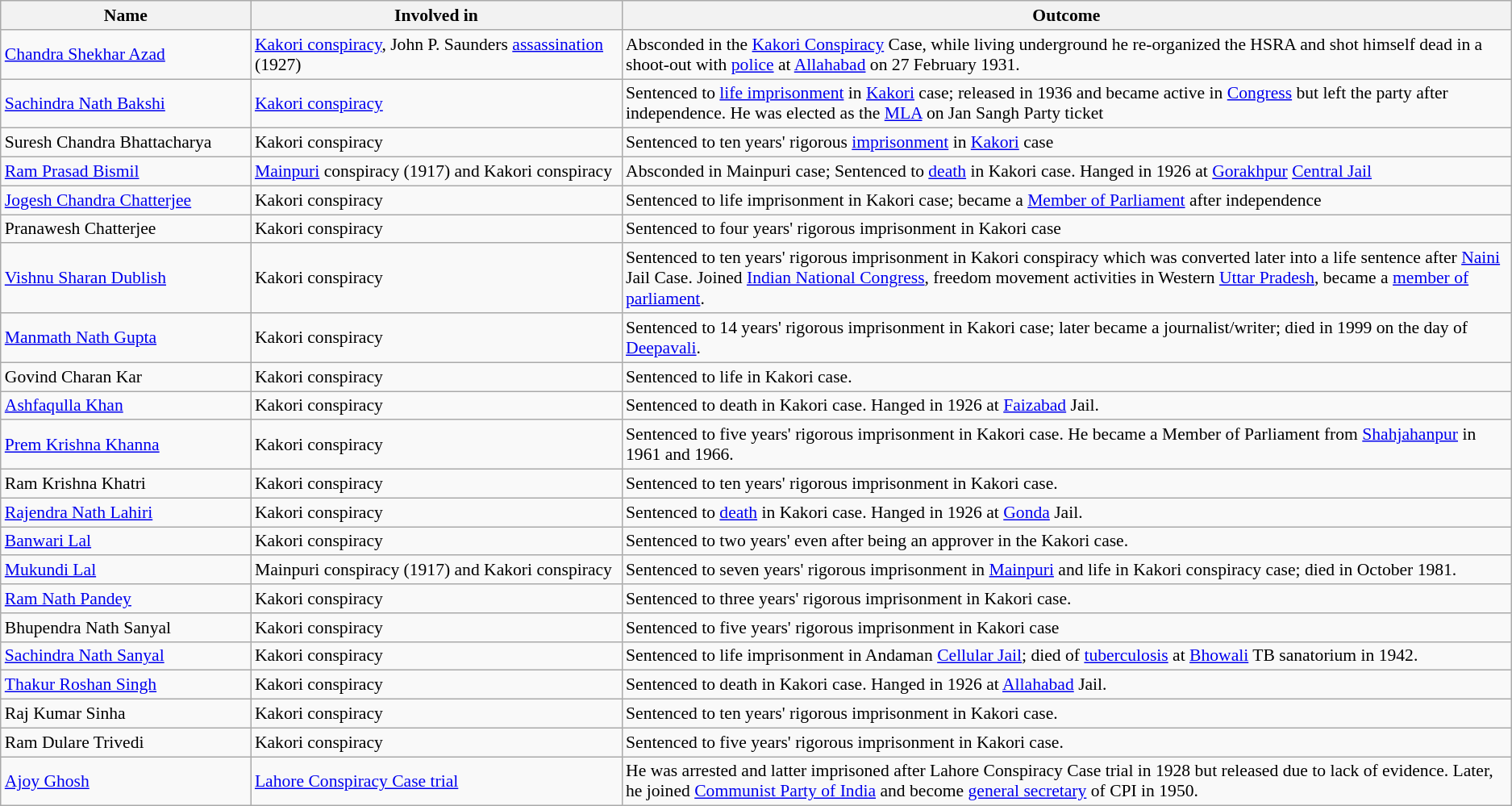<table class="wikitable" style="font-size:90%">
<tr>
<th width = "200">Name</th>
<th width =" 300">Involved in</th>
<th>Outcome</th>
</tr>
<tr>
<td><a href='#'>Chandra Shekhar Azad</a></td>
<td><a href='#'>Kakori conspiracy</a>, John P. Saunders <a href='#'>assassination</a> (1927)</td>
<td>Absconded in the <a href='#'>Kakori Conspiracy</a> Case, while living underground he re-organized the HSRA and shot himself dead in a shoot-out with <a href='#'>police</a> at <a href='#'>Allahabad</a> on 27 February 1931.</td>
</tr>
<tr>
<td><a href='#'>Sachindra Nath Bakshi</a></td>
<td><a href='#'>Kakori conspiracy</a></td>
<td>Sentenced to <a href='#'>life imprisonment</a> in <a href='#'>Kakori</a> case; released in 1936 and became active in <a href='#'>Congress</a> but left the party after independence. He was elected as the <a href='#'>MLA</a> on Jan Sangh Party ticket</td>
</tr>
<tr>
<td>Suresh Chandra Bhattacharya</td>
<td>Kakori conspiracy</td>
<td>Sentenced to ten years' rigorous <a href='#'>imprisonment</a> in <a href='#'>Kakori</a> case</td>
</tr>
<tr>
<td><a href='#'>Ram Prasad Bismil</a></td>
<td><a href='#'>Mainpuri</a> conspiracy (1917) and Kakori conspiracy</td>
<td>Absconded in Mainpuri case; Sentenced to <a href='#'>death</a> in Kakori case. Hanged in 1926 at <a href='#'>Gorakhpur</a> <a href='#'>Central Jail</a></td>
</tr>
<tr>
<td><a href='#'>Jogesh Chandra Chatterjee</a></td>
<td>Kakori conspiracy</td>
<td>Sentenced to life imprisonment in Kakori case; became a <a href='#'>Member of Parliament</a> after independence</td>
</tr>
<tr>
<td>Pranawesh Chatterjee</td>
<td>Kakori conspiracy</td>
<td>Sentenced to four years' rigorous imprisonment in Kakori case</td>
</tr>
<tr>
<td><a href='#'>Vishnu Sharan Dublish</a></td>
<td>Kakori conspiracy</td>
<td>Sentenced to ten years' rigorous imprisonment in Kakori conspiracy which was converted later into a life sentence after <a href='#'>Naini</a> Jail Case. Joined <a href='#'>Indian National Congress</a>, freedom movement activities in Western <a href='#'>Uttar Pradesh</a>, became a <a href='#'>member of parliament</a>.</td>
</tr>
<tr>
<td><a href='#'>Manmath Nath Gupta</a></td>
<td>Kakori conspiracy</td>
<td>Sentenced to 14 years' rigorous imprisonment in Kakori case; later became a journalist/writer; died in 1999 on the day of <a href='#'>Deepavali</a>.</td>
</tr>
<tr>
<td>Govind Charan Kar</td>
<td>Kakori conspiracy</td>
<td>Sentenced to life in Kakori case.</td>
</tr>
<tr>
<td><a href='#'>Ashfaqulla Khan</a></td>
<td>Kakori conspiracy</td>
<td>Sentenced to death in Kakori case. Hanged in 1926 at <a href='#'>Faizabad</a> Jail.</td>
</tr>
<tr>
<td><a href='#'>Prem Krishna Khanna</a></td>
<td>Kakori conspiracy</td>
<td>Sentenced to five years' rigorous imprisonment in Kakori case. He became a Member of Parliament from <a href='#'>Shahjahanpur</a> in 1961 and 1966.</td>
</tr>
<tr>
<td>Ram Krishna Khatri</td>
<td>Kakori conspiracy</td>
<td>Sentenced to ten years' rigorous imprisonment in Kakori case.</td>
</tr>
<tr>
<td><a href='#'>Rajendra Nath Lahiri</a></td>
<td>Kakori conspiracy</td>
<td>Sentenced to <a href='#'>death</a> in Kakori case. Hanged in 1926 at <a href='#'>Gonda</a> Jail.</td>
</tr>
<tr>
<td><a href='#'>Banwari Lal</a></td>
<td>Kakori conspiracy</td>
<td>Sentenced to two years' even after being an approver in the Kakori case.</td>
</tr>
<tr>
<td><a href='#'>Mukundi Lal</a></td>
<td>Mainpuri conspiracy (1917) and Kakori conspiracy</td>
<td>Sentenced to seven years' rigorous imprisonment in <a href='#'>Mainpuri</a> and life in Kakori conspiracy case; died in October 1981.</td>
</tr>
<tr>
<td><a href='#'>Ram Nath Pandey</a></td>
<td>Kakori conspiracy</td>
<td>Sentenced to three years' rigorous imprisonment in Kakori case.</td>
</tr>
<tr>
<td>Bhupendra Nath Sanyal</td>
<td>Kakori conspiracy</td>
<td>Sentenced to five years' rigorous imprisonment in Kakori case</td>
</tr>
<tr>
<td><a href='#'>Sachindra Nath Sanyal</a></td>
<td>Kakori conspiracy</td>
<td>Sentenced to life imprisonment in Andaman <a href='#'>Cellular Jail</a>; died of <a href='#'>tuberculosis</a> at <a href='#'>Bhowali</a> TB sanatorium in 1942.</td>
</tr>
<tr>
<td><a href='#'>Thakur Roshan Singh</a></td>
<td>Kakori conspiracy</td>
<td>Sentenced to death in Kakori case. Hanged in 1926 at <a href='#'>Allahabad</a> Jail.</td>
</tr>
<tr>
<td>Raj Kumar Sinha</td>
<td>Kakori conspiracy</td>
<td>Sentenced to ten years' rigorous imprisonment in Kakori case.</td>
</tr>
<tr>
<td>Ram Dulare Trivedi</td>
<td>Kakori conspiracy</td>
<td>Sentenced to five years' rigorous imprisonment in Kakori case.</td>
</tr>
<tr>
<td><a href='#'>Ajoy Ghosh</a></td>
<td><a href='#'>Lahore Conspiracy Case trial</a></td>
<td>He was arrested and latter imprisoned after Lahore Conspiracy Case trial in 1928 but released due to lack of evidence. Later, he joined <a href='#'>Communist Party of India</a> and become <a href='#'>general secretary</a> of CPI in 1950.</td>
</tr>
</table>
